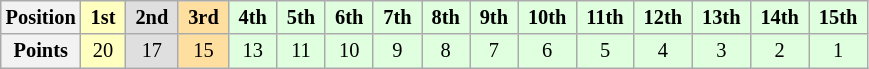<table class="wikitable" style="font-size:85%; text-align:center">
<tr>
<th>Position</th>
<td style="background:#ffffbf;"> <strong>1st</strong> </td>
<td style="background:#dfdfdf;"> <strong>2nd</strong> </td>
<td style="background:#ffdf9f;"> <strong>3rd</strong> </td>
<td style="background:#dfffdf;"> <strong>4th</strong> </td>
<td style="background:#dfffdf;"> <strong>5th</strong> </td>
<td style="background:#dfffdf;"> <strong>6th</strong> </td>
<td style="background:#dfffdf;"> <strong>7th</strong> </td>
<td style="background:#dfffdf;"> <strong>8th</strong> </td>
<td style="background:#dfffdf;"> <strong>9th</strong> </td>
<td style="background:#dfffdf;"> <strong>10th</strong> </td>
<td style="background:#dfffdf;"> <strong>11th</strong> </td>
<td style="background:#dfffdf;"> <strong>12th</strong> </td>
<td style="background:#dfffdf;"> <strong>13th</strong> </td>
<td style="background:#dfffdf;"> <strong>14th</strong> </td>
<td style="background:#dfffdf;"> <strong>15th</strong> </td>
</tr>
<tr>
<th>Points</th>
<td style="background:#ffffbf;">20</td>
<td style="background:#dfdfdf;">17</td>
<td style="background:#ffdf9f;">15</td>
<td style="background:#dfffdf;">13</td>
<td style="background:#dfffdf;">11</td>
<td style="background:#dfffdf;">10</td>
<td style="background:#dfffdf;">9</td>
<td style="background:#dfffdf;">8</td>
<td style="background:#dfffdf;">7</td>
<td style="background:#dfffdf;">6</td>
<td style="background:#dfffdf;">5</td>
<td style="background:#dfffdf;">4</td>
<td style="background:#dfffdf;">3</td>
<td style="background:#dfffdf;">2</td>
<td style="background:#dfffdf;">1</td>
</tr>
</table>
